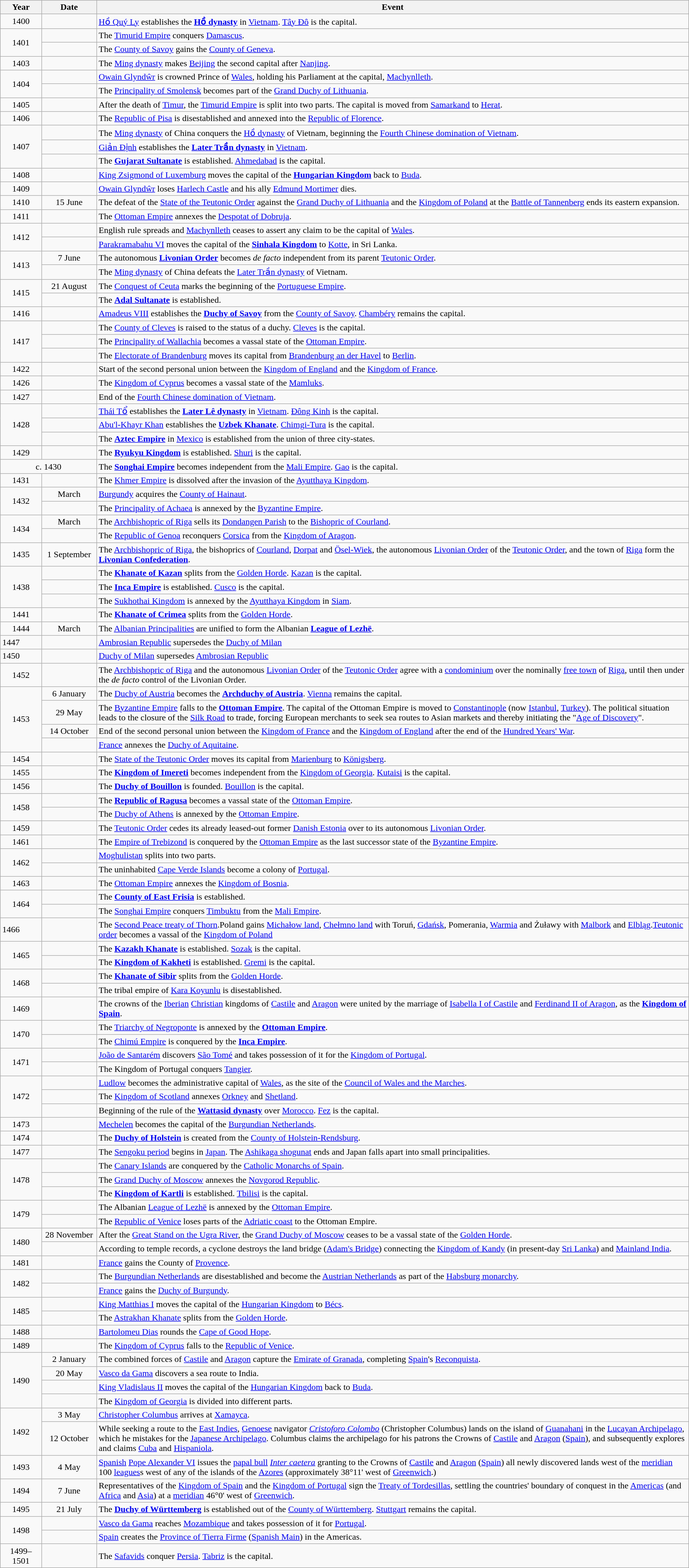<table class=wikitable style="width:100%;">
<tr>
<th style="width:6%">Year</th>
<th style="width:8%">Date</th>
<th style="width:86%">Event</th>
</tr>
<tr>
<td align=center>1400</td>
<td></td>
<td><a href='#'>Hồ Quý Ly</a> establishes the <strong><a href='#'>Hồ dynasty</a></strong> in <a href='#'>Vietnam</a>. <a href='#'>Tây Đô</a> is the capital.</td>
</tr>
<tr>
<td rowspan=2 align=center>1401</td>
<td></td>
<td>The <a href='#'>Timurid Empire</a> conquers <a href='#'>Damascus</a>.</td>
</tr>
<tr>
<td></td>
<td>The <a href='#'>County of Savoy</a> gains the <a href='#'>County of Geneva</a>.</td>
</tr>
<tr>
<td align=center>1403</td>
<td></td>
<td>The <a href='#'>Ming dynasty</a> makes <a href='#'>Beijing</a> the second capital after <a href='#'>Nanjing</a>.</td>
</tr>
<tr>
<td rowspan=2 align=center>1404</td>
<td></td>
<td><a href='#'>Owain Glyndŵr</a> is crowned Prince of <a href='#'>Wales</a>, holding his Parliament at the capital, <a href='#'>Machynlleth</a>.</td>
</tr>
<tr>
<td></td>
<td>The <a href='#'>Principality of Smolensk</a> becomes part of the <a href='#'>Grand Duchy of Lithuania</a>.</td>
</tr>
<tr>
<td align=center>1405</td>
<td></td>
<td>After the death of <a href='#'>Timur</a>, the <a href='#'>Timurid Empire</a> is split into two parts. The capital is moved from <a href='#'>Samarkand</a> to <a href='#'>Herat</a>.</td>
</tr>
<tr>
<td align=center>1406</td>
<td></td>
<td>The <a href='#'>Republic of Pisa</a> is disestablished and annexed into the <a href='#'>Republic of Florence</a>.</td>
</tr>
<tr>
<td rowspan=3 align=center>1407</td>
<td></td>
<td>The <a href='#'>Ming dynasty</a> of China conquers the <a href='#'>Hồ dynasty</a> of Vietnam, beginning the <a href='#'>Fourth Chinese domination of Vietnam</a>.</td>
</tr>
<tr>
<td></td>
<td><a href='#'>Giản Định</a> establishes the <strong><a href='#'>Later Trần dynasty</a></strong> in <a href='#'>Vietnam</a>.</td>
</tr>
<tr>
<td></td>
<td>The <strong><a href='#'>Gujarat Sultanate</a></strong> is established. <a href='#'>Ahmedabad</a> is the capital.</td>
</tr>
<tr>
<td align=center>1408</td>
<td></td>
<td><a href='#'>King Zsigmond of Luxemburg</a> moves the capital of the <strong><a href='#'>Hungarian Kingdom</a></strong> back to <a href='#'>Buda</a>.</td>
</tr>
<tr>
<td align=center>1409</td>
<td></td>
<td><a href='#'>Owain Glyndŵr</a> loses <a href='#'>Harlech Castle</a> and his ally <a href='#'>Edmund Mortimer</a> dies.</td>
</tr>
<tr>
<td align=center>1410</td>
<td align=center>15 June</td>
<td>The defeat of the <a href='#'>State of the Teutonic Order</a> against the <a href='#'>Grand Duchy of Lithuania</a> and the <a href='#'>Kingdom of Poland</a> at the <a href='#'>Battle of Tannenberg</a> ends its eastern expansion.</td>
</tr>
<tr>
<td align=center>1411</td>
<td></td>
<td>The <a href='#'>Ottoman Empire</a> annexes the <a href='#'>Despotat of Dobruja</a>.</td>
</tr>
<tr>
<td align=center rowspan=2>1412</td>
<td></td>
<td>English rule spreads and <a href='#'>Machynlleth</a> ceases to assert any claim to be the capital of <a href='#'>Wales</a>.</td>
</tr>
<tr>
<td></td>
<td><a href='#'>Parakramabahu VI</a> moves the capital of the <strong><a href='#'>Sinhala Kingdom</a></strong> to <a href='#'>Kotte</a>, in Sri Lanka.</td>
</tr>
<tr>
<td align=center rowspan=2>1413</td>
<td align=center>7 June</td>
<td>The autonomous <strong><a href='#'>Livonian Order</a></strong> becomes <em>de facto</em> independent from its parent <a href='#'>Teutonic Order</a>.</td>
</tr>
<tr>
<td></td>
<td>The <a href='#'>Ming dynasty</a> of China defeats the <a href='#'>Later Trần dynasty</a> of Vietnam.</td>
</tr>
<tr>
<td rowspan=2 align=center>1415</td>
<td align=center>21 August</td>
<td>The <a href='#'>Conquest of Ceuta</a> marks the beginning of the <a href='#'>Portuguese Empire</a>.</td>
</tr>
<tr>
<td></td>
<td>The <strong><a href='#'>Adal Sultanate</a></strong> is established.</td>
</tr>
<tr>
<td align=center>1416</td>
<td></td>
<td><a href='#'>Amadeus VIII</a> establishes the <strong><a href='#'>Duchy of Savoy</a></strong> from the <a href='#'>County of Savoy</a>. <a href='#'>Chambéry</a> remains the capital.</td>
</tr>
<tr>
<td rowspan=3 align=center>1417</td>
<td></td>
<td>The <a href='#'>County of Cleves</a> is raised to the status of a duchy. <a href='#'>Cleves</a> is the capital.</td>
</tr>
<tr>
<td></td>
<td>The <a href='#'>Principality of Wallachia</a> becomes a vassal state of the <a href='#'>Ottoman Empire</a>.</td>
</tr>
<tr>
<td></td>
<td>The <a href='#'>Electorate of Brandenburg</a> moves its capital from <a href='#'>Brandenburg an der Havel</a> to <a href='#'>Berlin</a>.</td>
</tr>
<tr>
<td align=center>1422</td>
<td></td>
<td>Start of the second personal union between the <a href='#'>Kingdom of England</a> and the <a href='#'>Kingdom of France</a>.</td>
</tr>
<tr>
<td align=center>1426</td>
<td></td>
<td>The <a href='#'>Kingdom of Cyprus</a> becomes a vassal state of the <a href='#'>Mamluks</a>.</td>
</tr>
<tr>
<td align=center>1427</td>
<td></td>
<td>End of the <a href='#'>Fourth Chinese domination of Vietnam</a>.</td>
</tr>
<tr>
<td rowspan=3 align=center>1428</td>
<td></td>
<td><a href='#'>Thái Tổ</a> establishes the <strong><a href='#'>Later Lê dynasty</a></strong> in <a href='#'>Vietnam</a>. <a href='#'>Đông Kinh</a> is the capital.</td>
</tr>
<tr>
<td></td>
<td><a href='#'>Abu'l-Khayr Khan</a> establishes the <strong><a href='#'>Uzbek Khanate</a></strong>. <a href='#'>Chimgi-Tura</a> is the capital.</td>
</tr>
<tr>
<td></td>
<td>The <strong><a href='#'>Aztec Empire</a></strong> in <a href='#'>Mexico</a> is established from the union of three city-states.</td>
</tr>
<tr>
<td align=center>1429</td>
<td></td>
<td>The <strong><a href='#'>Ryukyu Kingdom</a></strong> is established. <a href='#'>Shuri</a> is the capital.</td>
</tr>
<tr>
<td colspan=2 align=center>c. 1430</td>
<td>The <strong><a href='#'>Songhai Empire</a></strong> becomes independent from the <a href='#'>Mali Empire</a>. <a href='#'>Gao</a> is the capital.</td>
</tr>
<tr>
<td align=center>1431</td>
<td></td>
<td>The <a href='#'>Khmer Empire</a> is dissolved after the invasion of the <a href='#'>Ayutthaya Kingdom</a>.</td>
</tr>
<tr>
<td rowspan=2 align=center>1432</td>
<td align=center>March</td>
<td><a href='#'>Burgundy</a> acquires the <a href='#'>County of Hainaut</a>.</td>
</tr>
<tr>
<td></td>
<td>The <a href='#'>Principality of Achaea</a> is annexed by the <a href='#'>Byzantine Empire</a>.</td>
</tr>
<tr>
<td rowspan=2 align=center>1434</td>
<td align=center>March</td>
<td>The <a href='#'>Archbishopric of Riga</a> sells its <a href='#'>Dondangen Parish</a> to the <a href='#'>Bishopric of Courland</a>.</td>
</tr>
<tr>
<td></td>
<td>The <a href='#'>Republic of Genoa</a> reconquers <a href='#'>Corsica</a> from the <a href='#'>Kingdom of Aragon</a>.</td>
</tr>
<tr>
<td align=center>1435</td>
<td align=center>1 September</td>
<td>The <a href='#'>Archbishopric of Riga</a>, the bishoprics of <a href='#'>Courland</a>, <a href='#'>Dorpat</a> and <a href='#'>Ösel-Wiek</a>, the autonomous <a href='#'>Livonian Order</a> of the <a href='#'>Teutonic Order</a>, and the town of <a href='#'>Riga</a> form the <strong><a href='#'>Livonian Confederation</a></strong>.</td>
</tr>
<tr>
<td rowspan=3 align=center>1438</td>
<td></td>
<td>The <strong><a href='#'>Khanate of Kazan</a></strong> splits from the <a href='#'>Golden Horde</a>. <a href='#'>Kazan</a> is the capital.</td>
</tr>
<tr>
<td></td>
<td>The <strong><a href='#'>Inca Empire</a></strong> is established. <a href='#'>Cusco</a> is the capital.</td>
</tr>
<tr>
<td></td>
<td>The <a href='#'>Sukhothai Kingdom</a> is annexed by the <a href='#'>Ayutthaya Kingdom</a> in <a href='#'>Siam</a>.</td>
</tr>
<tr>
<td align=center>1441</td>
<td></td>
<td>The <strong><a href='#'>Khanate of Crimea</a></strong> splits from the <a href='#'>Golden Horde</a>.</td>
</tr>
<tr>
<td align=center>1444</td>
<td align=center>March</td>
<td>The <a href='#'>Albanian Principalities</a> are unified to form the Albanian <strong><a href='#'>League of Lezhë</a></strong>.</td>
</tr>
<tr>
<td>1447</td>
<td></td>
<td><a href='#'>Ambrosian Republic</a> supersedes the <a href='#'>Duchy of Milan</a></td>
</tr>
<tr>
<td>1450</td>
<td></td>
<td><a href='#'>Duchy of Milan</a> supersedes <a href='#'>Ambrosian Republic</a></td>
</tr>
<tr>
<td align=center>1452</td>
<td></td>
<td>The <a href='#'>Archbishopric of Riga</a> and the autonomous <a href='#'>Livonian Order</a> of the <a href='#'>Teutonic Order</a> agree with a <a href='#'>condominium</a> over the nominally <a href='#'>free town</a> of <a href='#'>Riga</a>, until then under the <em>de facto</em> control of the Livonian Order.</td>
</tr>
<tr>
<td rowspan=4 align=center>1453</td>
<td align=center>6 January</td>
<td>The <a href='#'>Duchy of Austria</a> becomes the <strong><a href='#'>Archduchy of Austria</a></strong>. <a href='#'>Vienna</a> remains the capital.</td>
</tr>
<tr>
<td align=center>29 May</td>
<td>The <a href='#'>Byzantine Empire</a> falls to the <strong><a href='#'>Ottoman Empire</a></strong>. The capital of the Ottoman Empire is moved to <a href='#'>Constantinople</a> (now <a href='#'>Istanbul</a>, <a href='#'>Turkey</a>). The political situation leads to the closure of the <a href='#'>Silk Road</a> to trade, forcing European merchants to seek sea routes to Asian markets and thereby initiating the "<a href='#'>Age of Discovery</a>".</td>
</tr>
<tr>
<td align=center>14 October</td>
<td>End of the second personal union between the <a href='#'>Kingdom of France</a> and the <a href='#'>Kingdom of England</a> after the end of the <a href='#'>Hundred Years' War</a>.</td>
</tr>
<tr>
<td></td>
<td><a href='#'>France</a> annexes the <a href='#'>Duchy of Aquitaine</a>.</td>
</tr>
<tr>
<td align=center>1454</td>
<td></td>
<td>The <a href='#'>State of the Teutonic Order</a> moves its capital from <a href='#'>Marienburg</a> to <a href='#'>Königsberg</a>.</td>
</tr>
<tr>
<td align=center>1455</td>
<td></td>
<td>The <strong><a href='#'>Kingdom of Imereti</a></strong> becomes independent from the <a href='#'>Kingdom of Georgia</a>. <a href='#'>Kutaisi</a> is the capital.</td>
</tr>
<tr>
<td align=center>1456</td>
<td></td>
<td>The <strong><a href='#'>Duchy of Bouillon</a></strong> is founded. <a href='#'>Bouillon</a> is the capital.</td>
</tr>
<tr>
<td rowspan=2 align=center>1458</td>
<td></td>
<td>The <strong><a href='#'>Republic of Ragusa</a></strong> becomes a vassal state of the <a href='#'>Ottoman Empire</a>.</td>
</tr>
<tr>
<td></td>
<td>The <a href='#'>Duchy of Athens</a> is annexed by the <a href='#'>Ottoman Empire</a>.</td>
</tr>
<tr>
<td align=center>1459</td>
<td></td>
<td>The <a href='#'>Teutonic Order</a> cedes its already leased-out former <a href='#'>Danish Estonia</a> over to its autonomous <a href='#'>Livonian Order</a>.</td>
</tr>
<tr>
<td align=center>1461</td>
<td></td>
<td>The <a href='#'>Empire of Trebizond</a> is conquered by the <a href='#'>Ottoman Empire</a> as the last successor state of the <a href='#'>Byzantine Empire</a>.</td>
</tr>
<tr>
<td rowspan=2 align=center>1462</td>
<td></td>
<td><a href='#'>Moghulistan</a> splits into two parts.</td>
</tr>
<tr>
<td></td>
<td>The uninhabited <a href='#'>Cape Verde Islands</a> become a colony of <a href='#'>Portugal</a>.</td>
</tr>
<tr>
<td align=center>1463</td>
<td></td>
<td>The <a href='#'>Ottoman Empire</a> annexes the <a href='#'>Kingdom of Bosnia</a>.</td>
</tr>
<tr>
<td rowspan=2 align=center>1464</td>
<td></td>
<td>The <strong><a href='#'>County of East Frisia</a></strong> is established.</td>
</tr>
<tr>
<td></td>
<td>The <a href='#'>Songhai Empire</a> conquers <a href='#'>Timbuktu</a> from the <a href='#'>Mali Empire</a>.</td>
</tr>
<tr>
<td>1466</td>
<td></td>
<td>The <a href='#'>Second Peace treaty of Thorn</a>.Poland gains <a href='#'>Michałow land</a>, <a href='#'>Chełmno land</a> with Toruń, <a href='#'>Gdańsk</a>, Pomerania, <a href='#'>Warmia</a> and Żuławy with <a href='#'>Malbork</a> and <a href='#'>Elbląg</a>.<a href='#'>Teutonic order</a> becomes a vassal of the <a href='#'>Kingdom of Poland</a></td>
</tr>
<tr>
<td rowspan=2 align=center>1465</td>
<td></td>
<td>The <strong><a href='#'>Kazakh Khanate</a></strong> is established. <a href='#'>Sozak</a> is the capital.</td>
</tr>
<tr>
<td></td>
<td>The <strong><a href='#'>Kingdom of Kakheti</a></strong> is established. <a href='#'>Gremi</a> is the capital.</td>
</tr>
<tr>
<td rowspan=2 align=center>1468</td>
<td></td>
<td>The <strong><a href='#'>Khanate of Sibir</a></strong> splits from the <a href='#'>Golden Horde</a>.</td>
</tr>
<tr>
<td></td>
<td>The tribal empire of <a href='#'>Kara Koyunlu</a> is disestablished.</td>
</tr>
<tr>
<td align=center>1469</td>
<td></td>
<td>The crowns of the <a href='#'>Iberian</a> <a href='#'>Christian</a> kingdoms of <a href='#'>Castile</a> and <a href='#'>Aragon</a> were united by the marriage of <a href='#'>Isabella I of Castile</a> and <a href='#'>Ferdinand II of Aragon</a>, as the <strong><a href='#'>Kingdom of Spain</a></strong>.</td>
</tr>
<tr>
<td rowspan=2 align=center>1470</td>
<td></td>
<td>The <a href='#'>Triarchy of Negroponte</a> is annexed by the <strong><a href='#'>Ottoman Empire</a></strong>.</td>
</tr>
<tr>
<td></td>
<td>The <a href='#'>Chimú Empire</a> is conquered by the <strong><a href='#'>Inca Empire</a></strong>.</td>
</tr>
<tr>
<td rowspan=2 align=center>1471</td>
<td></td>
<td><a href='#'>João de Santarém</a> discovers <a href='#'>São Tomé</a> and takes possession of it for the <a href='#'>Kingdom of Portugal</a>.</td>
</tr>
<tr>
<td></td>
<td>The Kingdom of Portugal conquers <a href='#'>Tangier</a>.</td>
</tr>
<tr>
<td rowspan=3 align=center>1472</td>
<td></td>
<td><a href='#'>Ludlow</a> becomes the administrative capital of <a href='#'>Wales</a>, as the site of the <a href='#'>Council of Wales and the Marches</a>.</td>
</tr>
<tr>
<td></td>
<td>The <a href='#'>Kingdom of Scotland</a> annexes <a href='#'>Orkney</a> and <a href='#'>Shetland</a>.</td>
</tr>
<tr>
<td></td>
<td>Beginning of the rule of the <strong><a href='#'>Wattasid dynasty</a></strong> over <a href='#'>Morocco</a>. <a href='#'>Fez</a> is the capital.</td>
</tr>
<tr>
<td align=center>1473</td>
<td></td>
<td><a href='#'>Mechelen</a> becomes the capital of the <a href='#'>Burgundian Netherlands</a>.</td>
</tr>
<tr>
<td align=center>1474</td>
<td></td>
<td>The <strong><a href='#'>Duchy of Holstein</a></strong> is created from the <a href='#'>County of Holstein-Rendsburg</a>.</td>
</tr>
<tr>
<td align=center>1477</td>
<td></td>
<td>The <a href='#'>Sengoku period</a> begins in <a href='#'>Japan</a>. The <a href='#'>Ashikaga shogunat</a> ends and Japan falls apart into small principalities.</td>
</tr>
<tr>
<td rowspan=3 align=center>1478</td>
<td></td>
<td>The <a href='#'>Canary Islands</a> are conquered by the <a href='#'>Catholic Monarchs of Spain</a>.</td>
</tr>
<tr>
<td></td>
<td>The <a href='#'>Grand Duchy of Moscow</a> annexes the <a href='#'>Novgorod Republic</a>.</td>
</tr>
<tr>
<td></td>
<td>The <strong><a href='#'>Kingdom of Kartli</a></strong> is established. <a href='#'>Tbilisi</a> is the capital.</td>
</tr>
<tr>
<td rowspan=2 align=center>1479</td>
<td></td>
<td>The Albanian <a href='#'>League of Lezhë</a> is annexed by the <a href='#'>Ottoman Empire</a>.</td>
</tr>
<tr>
<td></td>
<td>The <a href='#'>Republic of Venice</a> loses parts of the <a href='#'>Adriatic coast</a> to the Ottoman Empire.</td>
</tr>
<tr>
<td rowspan=2 align=center>1480</td>
<td align=center>28 November</td>
<td>After the <a href='#'>Great Stand on the Ugra River</a>, the <a href='#'>Grand Duchy of Moscow</a> ceases to be a vassal state of the <a href='#'>Golden Horde</a>.</td>
</tr>
<tr>
<td></td>
<td>According to temple records, a cyclone destroys the land bridge (<a href='#'>Adam's Bridge</a>) connecting the <a href='#'>Kingdom of Kandy</a> (in present-day <a href='#'>Sri Lanka</a>) and <a href='#'>Mainland India</a>.</td>
</tr>
<tr>
<td align=center>1481</td>
<td></td>
<td><a href='#'>France</a> gains the County of <a href='#'>Provence</a>.</td>
</tr>
<tr>
<td rowspan=2 align=center>1482</td>
<td></td>
<td>The <a href='#'>Burgundian Netherlands</a> are disestablished and become the <a href='#'>Austrian Netherlands</a> as part of the <a href='#'>Habsburg monarchy</a>.</td>
</tr>
<tr>
<td></td>
<td><a href='#'>France</a> gains the <a href='#'>Duchy of Burgundy</a>.</td>
</tr>
<tr>
<td rowspan=2 align=center>1485</td>
<td></td>
<td><a href='#'>King Matthias I</a> moves the capital of the <a href='#'>Hungarian Kingdom</a> to <a href='#'>Bécs</a>.</td>
</tr>
<tr>
<td></td>
<td>The <a href='#'>Astrakhan Khanate</a> splits from the <a href='#'>Golden Horde</a>.</td>
</tr>
<tr>
<td align=center>1488</td>
<td></td>
<td><a href='#'>Bartolomeu Dias</a> rounds the <a href='#'>Cape of Good Hope</a>.</td>
</tr>
<tr>
<td align=center>1489</td>
<td></td>
<td>The <a href='#'>Kingdom of Cyprus</a> falls to the <a href='#'>Republic of Venice</a>.</td>
</tr>
<tr>
<td rowspan=4 align=center>1490</td>
<td align=center>2 January</td>
<td>The combined forces of <a href='#'>Castile</a> and <a href='#'>Aragon</a> capture the <a href='#'>Emirate of Granada</a>, completing <a href='#'>Spain</a>'s <a href='#'>Reconquista</a>.</td>
</tr>
<tr>
<td align=center>20 May</td>
<td><a href='#'>Vasco da Gama</a> discovers a sea route to India.</td>
</tr>
<tr>
<td></td>
<td><a href='#'>King Vladislaus II</a> moves the capital of the <a href='#'>Hungarian Kingdom</a> back to <a href='#'>Buda</a>.</td>
</tr>
<tr>
<td></td>
<td>The <a href='#'>Kingdom of Georgia</a> is divided into different parts.</td>
</tr>
<tr>
<td rowspan=2 align=center>1492</td>
<td align=center>3 May</td>
<td><a href='#'>Christopher Columbus</a> arrives at <a href='#'>Xamayca</a>.</td>
</tr>
<tr>
<td align=center>12 October</td>
<td>While seeking a route to the <a href='#'>East Indies</a>, <a href='#'>Genoese</a> navigator <em><a href='#'>Cristoforo Colombo</a></em> (Christopher Columbus) lands on the island of <a href='#'>Guanahani</a> in the <a href='#'>Lucayan Archipelago</a>, which he mistakes for the <a href='#'>Japanese Archipelago</a>. Columbus claims the archipelago for his patrons the Crowns of <a href='#'>Castile</a> and <a href='#'>Aragon</a> (<a href='#'>Spain</a>), and subsequently explores and claims <a href='#'>Cuba</a> and <a href='#'>Hispaniola</a>.</td>
</tr>
<tr>
<td align=center>1493</td>
<td align=center>4 May</td>
<td><a href='#'>Spanish</a> <a href='#'>Pope Alexander VI</a> issues the <a href='#'>papal bull</a> <em><a href='#'>Inter caetera</a></em> granting to the Crowns of <a href='#'>Castile</a> and <a href='#'>Aragon</a> (<a href='#'>Spain</a>) all newly discovered lands west of the <a href='#'>meridian</a> 100 <a href='#'>leagues</a>s west of any of the islands of the <a href='#'>Azores</a> (approximately 38°11' west of <a href='#'>Greenwich</a>.)</td>
</tr>
<tr>
<td align=center>1494</td>
<td align=center>7 June</td>
<td>Representatives of the <a href='#'>Kingdom of Spain</a> and the <a href='#'>Kingdom of Portugal</a> sign the <a href='#'>Treaty of Tordesillas</a>, settling the countries' boundary of conquest in the <a href='#'>Americas</a> (and <a href='#'>Africa</a> and <a href='#'>Asia</a>) at a <a href='#'>meridian</a> 46°0' west of <a href='#'>Greenwich</a>.</td>
</tr>
<tr>
<td align=center>1495</td>
<td align=center>21 July</td>
<td>The <strong><a href='#'>Duchy of Württemberg</a></strong> is established out of the <a href='#'>County of Württemberg</a>. <a href='#'>Stuttgart</a> remains the capital.</td>
</tr>
<tr>
<td rowspan=2 align=center>1498</td>
<td></td>
<td><a href='#'>Vasco da Gama</a> reaches <a href='#'>Mozambique</a> and takes possession of it for <a href='#'>Portugal</a>.</td>
</tr>
<tr>
<td></td>
<td><a href='#'>Spain</a> creates the <a href='#'>Province of Tierra Firme</a> (<a href='#'>Spanish Main</a>) in the Americas.</td>
</tr>
<tr>
<td align=center>1499–1501</td>
<td></td>
<td>The <a href='#'>Safavids</a> conquer <a href='#'>Persia</a>. <a href='#'>Tabriz</a> is the capital.</td>
</tr>
</table>
